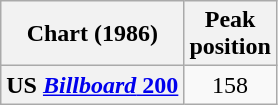<table class="wikitable plainrowheaders" style="text-align:center">
<tr>
<th scope="col">Chart (1986)</th>
<th scope="col">Peak<br>position</th>
</tr>
<tr>
<th scope="row">US <a href='#'><em>Billboard</em> 200</a></th>
<td>158</td>
</tr>
</table>
